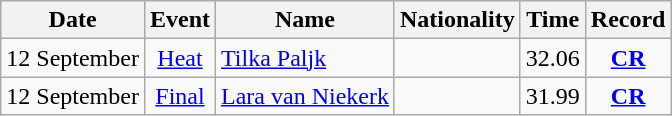<table class="wikitable" style=text-align:center>
<tr>
<th>Date</th>
<th>Event</th>
<th>Name</th>
<th>Nationality</th>
<th>Time</th>
<th>Record</th>
</tr>
<tr>
<td>12 September</td>
<td><a href='#'>Heat</a></td>
<td align=left><a href='#'>Tilka Paljk</a></td>
<td align=left></td>
<td>32.06</td>
<td><strong><a href='#'>CR</a></strong></td>
</tr>
<tr>
<td>12 September</td>
<td><a href='#'>Final</a></td>
<td align=left><a href='#'>Lara van Niekerk</a></td>
<td align=left></td>
<td>31.99</td>
<td><strong><a href='#'>CR</a></strong></td>
</tr>
</table>
